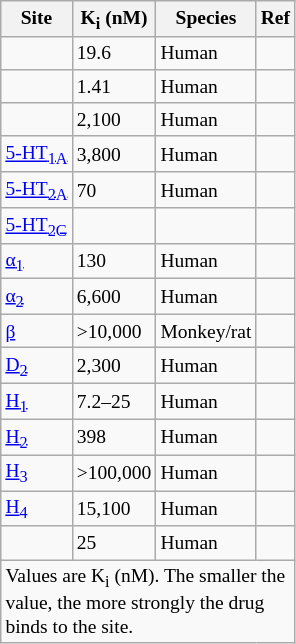<table class="wikitable floatright" style="font-size:small;">
<tr>
<th>Site</th>
<th>K<sub>i</sub> (nM)</th>
<th>Species</th>
<th>Ref</th>
</tr>
<tr>
<td></td>
<td>19.6</td>
<td>Human</td>
<td></td>
</tr>
<tr>
<td></td>
<td>1.41</td>
<td>Human</td>
<td></td>
</tr>
<tr>
<td></td>
<td>2,100</td>
<td>Human</td>
<td></td>
</tr>
<tr>
<td><a href='#'>5-HT<sub>1A</sub></a></td>
<td>3,800</td>
<td>Human</td>
<td></td>
</tr>
<tr>
<td><a href='#'>5-HT<sub>2A</sub></a></td>
<td>70</td>
<td>Human</td>
<td></td>
</tr>
<tr>
<td><a href='#'>5-HT<sub>2C</sub></a></td>
<td></td>
<td></td>
<td></td>
</tr>
<tr>
<td><a href='#'>α<sub>1</sub></a></td>
<td>130</td>
<td>Human</td>
<td></td>
</tr>
<tr>
<td><a href='#'>α<sub>2</sub></a></td>
<td>6,600</td>
<td>Human</td>
<td></td>
</tr>
<tr>
<td><a href='#'>β</a></td>
<td>>10,000</td>
<td>Monkey/rat</td>
<td></td>
</tr>
<tr>
<td><a href='#'>D<sub>2</sub></a></td>
<td>2,300</td>
<td>Human</td>
<td></td>
</tr>
<tr>
<td><a href='#'>H<sub>1</sub></a></td>
<td>7.2–25</td>
<td>Human</td>
<td></td>
</tr>
<tr>
<td><a href='#'>H<sub>2</sub></a></td>
<td>398</td>
<td>Human</td>
<td></td>
</tr>
<tr>
<td><a href='#'>H<sub>3</sub></a></td>
<td>>100,000</td>
<td>Human</td>
<td></td>
</tr>
<tr>
<td><a href='#'>H<sub>4</sub></a></td>
<td>15,100</td>
<td>Human</td>
<td></td>
</tr>
<tr>
<td></td>
<td>25</td>
<td>Human</td>
<td></td>
</tr>
<tr class="sortbottom">
<td colspan="4" style="width: 1px;">Values are K<sub>i</sub> (nM). The smaller the value, the more strongly the drug binds to the site.</td>
</tr>
</table>
